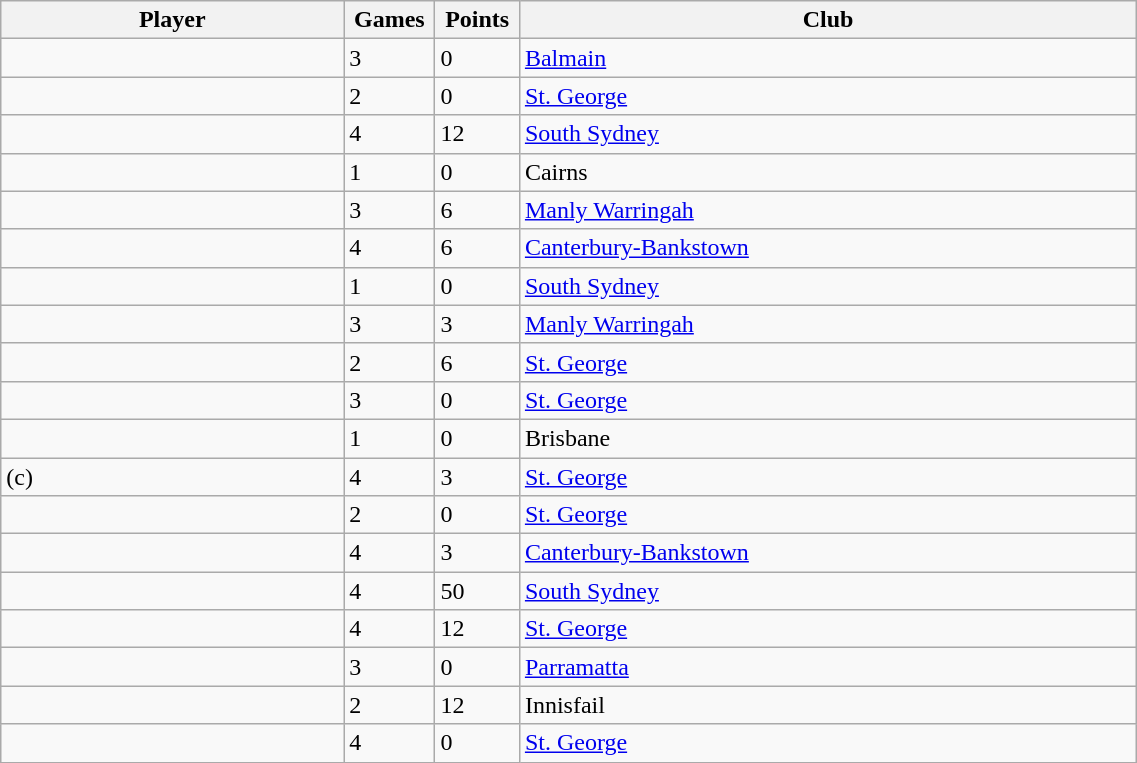<table class="wikitable sortable" style="width:60%;text-align:left">
<tr>
<th width=25%>Player</th>
<th width=4%>Games</th>
<th width=4%>Points</th>
<th width=45%>Club</th>
</tr>
<tr>
<td></td>
<td>3</td>
<td>0</td>
<td> <a href='#'>Balmain</a></td>
</tr>
<tr>
<td></td>
<td>2</td>
<td>0</td>
<td> <a href='#'>St. George</a></td>
</tr>
<tr>
<td></td>
<td>4</td>
<td>12</td>
<td> <a href='#'>South Sydney</a></td>
</tr>
<tr>
<td></td>
<td>1</td>
<td>0</td>
<td> Cairns</td>
</tr>
<tr>
<td></td>
<td>3</td>
<td>6</td>
<td> <a href='#'>Manly Warringah</a></td>
</tr>
<tr>
<td></td>
<td>4</td>
<td>6</td>
<td> <a href='#'>Canterbury-Bankstown</a></td>
</tr>
<tr>
<td></td>
<td>1</td>
<td>0</td>
<td> <a href='#'>South Sydney</a></td>
</tr>
<tr>
<td></td>
<td>3</td>
<td>3</td>
<td> <a href='#'>Manly Warringah</a></td>
</tr>
<tr>
<td></td>
<td>2</td>
<td>6</td>
<td> <a href='#'>St. George</a></td>
</tr>
<tr>
<td></td>
<td>3</td>
<td>0</td>
<td> <a href='#'>St. George</a></td>
</tr>
<tr>
<td></td>
<td>1</td>
<td>0</td>
<td> Brisbane</td>
</tr>
<tr>
<td> (c)</td>
<td>4</td>
<td>3</td>
<td> <a href='#'>St. George</a></td>
</tr>
<tr>
<td></td>
<td>2</td>
<td>0</td>
<td> <a href='#'>St. George</a></td>
</tr>
<tr>
<td></td>
<td>4</td>
<td>3</td>
<td> <a href='#'>Canterbury-Bankstown</a></td>
</tr>
<tr>
<td></td>
<td>4</td>
<td>50</td>
<td> <a href='#'>South Sydney</a></td>
</tr>
<tr>
<td></td>
<td>4</td>
<td>12</td>
<td> <a href='#'>St. George</a></td>
</tr>
<tr>
<td></td>
<td>3</td>
<td>0</td>
<td> <a href='#'>Parramatta</a></td>
</tr>
<tr>
<td></td>
<td>2</td>
<td>12</td>
<td> Innisfail</td>
</tr>
<tr>
<td></td>
<td>4</td>
<td>0</td>
<td> <a href='#'>St. George</a></td>
</tr>
</table>
